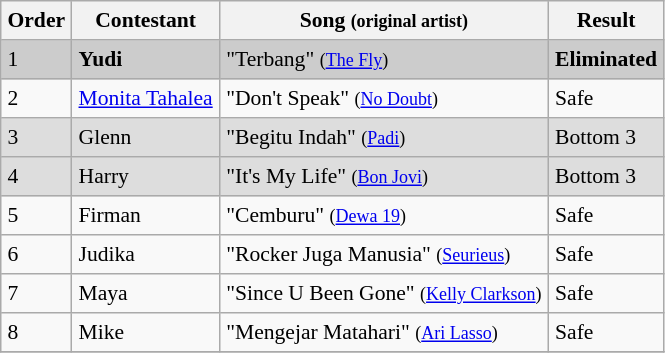<table border="8" cellpadding="4" cellspacing="0" style="margin:  1em 1em 1em 0; background: #f9f9f9; border: 1px #aaa  solid; border-collapse: collapse; font-size: 90%;">
<tr style="background:#f2f2f2;">
<th>Order</th>
<th>Contestant</th>
<th>Song <small>(original artist)</small></th>
<th>Result</th>
</tr>
<tr style="background:#ccc;">
<td>1</td>
<td><strong>Yudi</strong></td>
<td>"Terbang" <small>(<a href='#'>The Fly</a>)</small></td>
<td><strong>Eliminated</strong></td>
</tr>
<tr>
<td>2</td>
<td><a href='#'>Monita Tahalea</a></td>
<td>"Don't Speak" <small>(<a href='#'>No Doubt</a>)</small></td>
<td>Safe</td>
</tr>
<tr style="background:#ddd;">
<td>3</td>
<td>Glenn</td>
<td>"Begitu Indah" <small>(<a href='#'>Padi</a>)</small></td>
<td>Bottom 3</td>
</tr>
<tr style="background:#ddd;">
<td>4</td>
<td>Harry</td>
<td>"It's My Life" <small>(<a href='#'>Bon Jovi</a>)</small></td>
<td>Bottom 3</td>
</tr>
<tr>
<td>5</td>
<td>Firman</td>
<td>"Cemburu" <small>(<a href='#'>Dewa 19</a>)</small></td>
<td>Safe</td>
</tr>
<tr>
<td>6</td>
<td>Judika</td>
<td>"Rocker Juga Manusia" <small>(<a href='#'>Seurieus</a>)</small></td>
<td>Safe</td>
</tr>
<tr>
<td>7</td>
<td>Maya</td>
<td>"Since U Been Gone" <small>(<a href='#'>Kelly Clarkson</a>)</small></td>
<td>Safe</td>
</tr>
<tr>
<td>8</td>
<td>Mike</td>
<td>"Mengejar Matahari" <small>(<a href='#'>Ari Lasso</a>)</small></td>
<td>Safe</td>
</tr>
<tr>
</tr>
</table>
